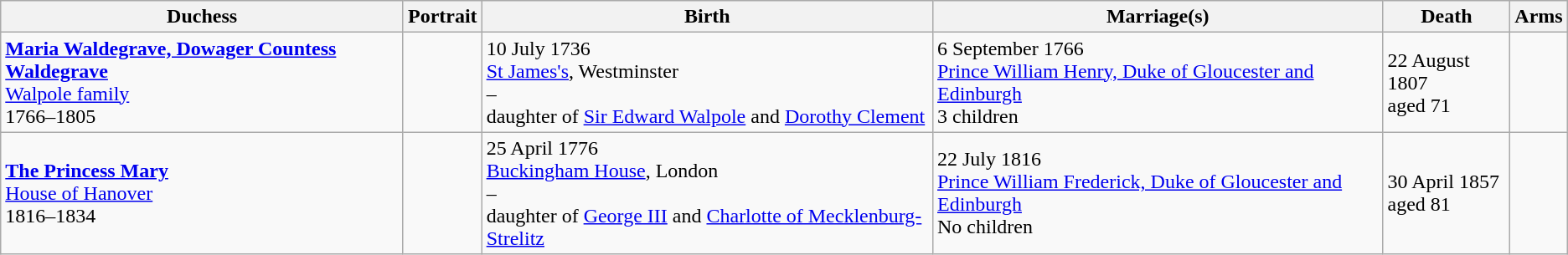<table class="wikitable">
<tr>
<th>Duchess</th>
<th>Portrait</th>
<th>Birth</th>
<th>Marriage(s)</th>
<th>Death</th>
<th>Arms</th>
</tr>
<tr>
<td><strong><a href='#'>Maria Waldegrave, Dowager Countess Waldegrave</a></strong><br><a href='#'>Walpole family</a><br>1766–1805</td>
<td></td>
<td>10 July 1736<br><a href='#'>St James's</a>, Westminster<br>–<br>daughter of <a href='#'>Sir Edward Walpole</a> and <a href='#'>Dorothy Clement</a></td>
<td>6 September 1766<br><a href='#'>Prince William Henry, Duke of Gloucester and Edinburgh</a><br>3 children</td>
<td>22 August 1807<br>aged 71</td>
</tr>
<tr>
<td><strong><a href='#'>The Princess Mary</a></strong><br><a href='#'>House of Hanover</a><br> 1816–1834</td>
<td></td>
<td>25 April 1776<br><a href='#'>Buckingham House</a>, London<br>–<br>daughter of <a href='#'>George III</a> and <a href='#'>Charlotte of Mecklenburg-Strelitz</a></td>
<td>22 July 1816<br><a href='#'>Prince William Frederick, Duke of Gloucester and Edinburgh</a><br>No children</td>
<td>30 April 1857<br>aged 81</td>
<td></td>
</tr>
</table>
